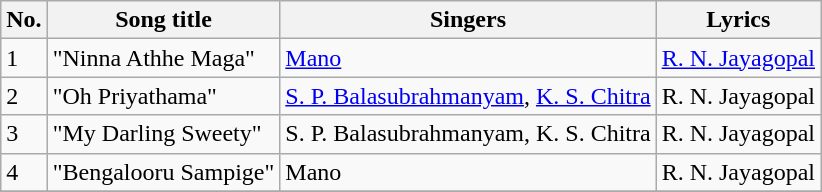<table class="wikitable">
<tr>
<th>No.</th>
<th>Song title</th>
<th>Singers</th>
<th>Lyrics</th>
</tr>
<tr>
<td>1</td>
<td>"Ninna Athhe Maga"</td>
<td><a href='#'>Mano</a></td>
<td><a href='#'>R. N. Jayagopal</a></td>
</tr>
<tr>
<td>2</td>
<td>"Oh Priyathama"</td>
<td><a href='#'>S. P. Balasubrahmanyam</a>, <a href='#'>K. S. Chitra</a></td>
<td>R. N. Jayagopal</td>
</tr>
<tr>
<td>3</td>
<td>"My Darling Sweety"</td>
<td>S. P. Balasubrahmanyam, K. S. Chitra</td>
<td>R. N. Jayagopal</td>
</tr>
<tr>
<td>4</td>
<td>"Bengalooru Sampige"</td>
<td>Mano</td>
<td>R. N. Jayagopal</td>
</tr>
<tr>
</tr>
</table>
